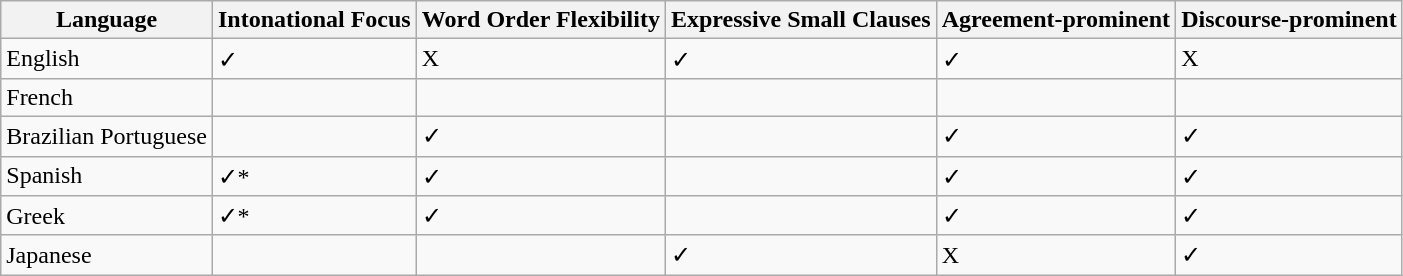<table class="wikitable">
<tr>
<th>Language</th>
<th>Intonational Focus</th>
<th>Word Order Flexibility</th>
<th>Expressive Small Clauses</th>
<th>Agreement-prominent</th>
<th>Discourse-prominent</th>
</tr>
<tr>
<td>English</td>
<td>✓</td>
<td>X</td>
<td>✓</td>
<td>✓</td>
<td>X</td>
</tr>
<tr>
<td>French</td>
<td></td>
<td></td>
<td></td>
<td></td>
<td></td>
</tr>
<tr>
<td>Brazilian Portuguese</td>
<td></td>
<td>✓</td>
<td></td>
<td>✓</td>
<td>✓</td>
</tr>
<tr>
<td>Spanish</td>
<td>✓*</td>
<td>✓</td>
<td></td>
<td>✓</td>
<td>✓</td>
</tr>
<tr>
<td>Greek</td>
<td>✓*</td>
<td>✓</td>
<td></td>
<td>✓</td>
<td>✓</td>
</tr>
<tr>
<td>Japanese</td>
<td></td>
<td></td>
<td>✓</td>
<td>X</td>
<td>✓</td>
</tr>
</table>
